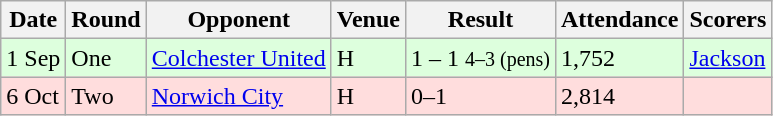<table class="wikitable">
<tr>
<th>Date</th>
<th>Round</th>
<th>Opponent</th>
<th>Venue</th>
<th>Result</th>
<th>Attendance</th>
<th>Scorers</th>
</tr>
<tr style="background:#dfd;">
<td>1 Sep</td>
<td>One</td>
<td><a href='#'>Colchester United</a></td>
<td>H</td>
<td>1 – 1 <small>4–3 (pens)</small></td>
<td>1,752</td>
<td><a href='#'>Jackson</a></td>
</tr>
<tr style="background:#fdd;">
<td>6 Oct</td>
<td>Two</td>
<td><a href='#'>Norwich City</a></td>
<td>H</td>
<td>0–1</td>
<td>2,814</td>
<td></td>
</tr>
</table>
